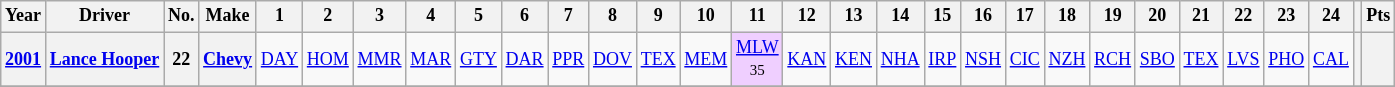<table class="wikitable" style="text-align:center; font-size:75%">
<tr>
<th>Year</th>
<th>Driver</th>
<th>No.</th>
<th>Make</th>
<th>1</th>
<th>2</th>
<th>3</th>
<th>4</th>
<th>5</th>
<th>6</th>
<th>7</th>
<th>8</th>
<th>9</th>
<th>10</th>
<th>11</th>
<th>12</th>
<th>13</th>
<th>14</th>
<th>15</th>
<th>16</th>
<th>17</th>
<th>18</th>
<th>19</th>
<th>20</th>
<th>21</th>
<th>22</th>
<th>23</th>
<th>24</th>
<th></th>
<th>Pts</th>
</tr>
<tr>
<th><a href='#'>2001</a></th>
<th><a href='#'>Lance Hooper</a></th>
<th>22</th>
<th><a href='#'>Chevy</a></th>
<td><a href='#'>DAY</a></td>
<td><a href='#'>HOM</a></td>
<td><a href='#'>MMR</a></td>
<td><a href='#'>MAR</a></td>
<td><a href='#'>GTY</a></td>
<td><a href='#'>DAR</a></td>
<td><a href='#'>PPR</a></td>
<td><a href='#'>DOV</a></td>
<td><a href='#'>TEX</a></td>
<td><a href='#'>MEM</a></td>
<td style="background:#EFCFFF;"><a href='#'>MLW</a><br><small>35</small></td>
<td><a href='#'>KAN</a></td>
<td><a href='#'>KEN</a></td>
<td><a href='#'>NHA</a></td>
<td><a href='#'>IRP</a></td>
<td><a href='#'>NSH</a></td>
<td><a href='#'>CIC</a></td>
<td><a href='#'>NZH</a></td>
<td><a href='#'>RCH</a></td>
<td><a href='#'>SBO</a></td>
<td><a href='#'>TEX</a></td>
<td><a href='#'>LVS</a></td>
<td><a href='#'>PHO</a></td>
<td><a href='#'>CAL</a></td>
<th></th>
<th></th>
</tr>
<tr>
</tr>
</table>
